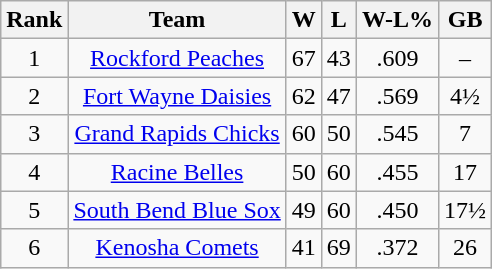<table class="wikitable" style="text-align:center;">
<tr>
<th>Rank</th>
<th>Team</th>
<th>W</th>
<th>L</th>
<th>W-L%</th>
<th>GB</th>
</tr>
<tr>
<td>1</td>
<td><a href='#'>Rockford Peaches</a></td>
<td>67</td>
<td>43</td>
<td>.609</td>
<td>–</td>
</tr>
<tr>
<td>2</td>
<td><a href='#'>Fort Wayne Daisies</a></td>
<td>62</td>
<td>47</td>
<td>.569</td>
<td>4½</td>
</tr>
<tr>
<td>3</td>
<td><a href='#'>Grand Rapids Chicks</a></td>
<td>60</td>
<td>50</td>
<td>.545</td>
<td>7</td>
</tr>
<tr>
<td>4</td>
<td><a href='#'>Racine Belles</a></td>
<td>50</td>
<td>60</td>
<td>.455</td>
<td>17</td>
</tr>
<tr>
<td>5</td>
<td><a href='#'>South Bend Blue Sox</a></td>
<td>49</td>
<td>60</td>
<td>.450</td>
<td>17½</td>
</tr>
<tr>
<td>6</td>
<td><a href='#'>Kenosha Comets</a></td>
<td>41</td>
<td>69</td>
<td>.372</td>
<td>26</td>
</tr>
</table>
